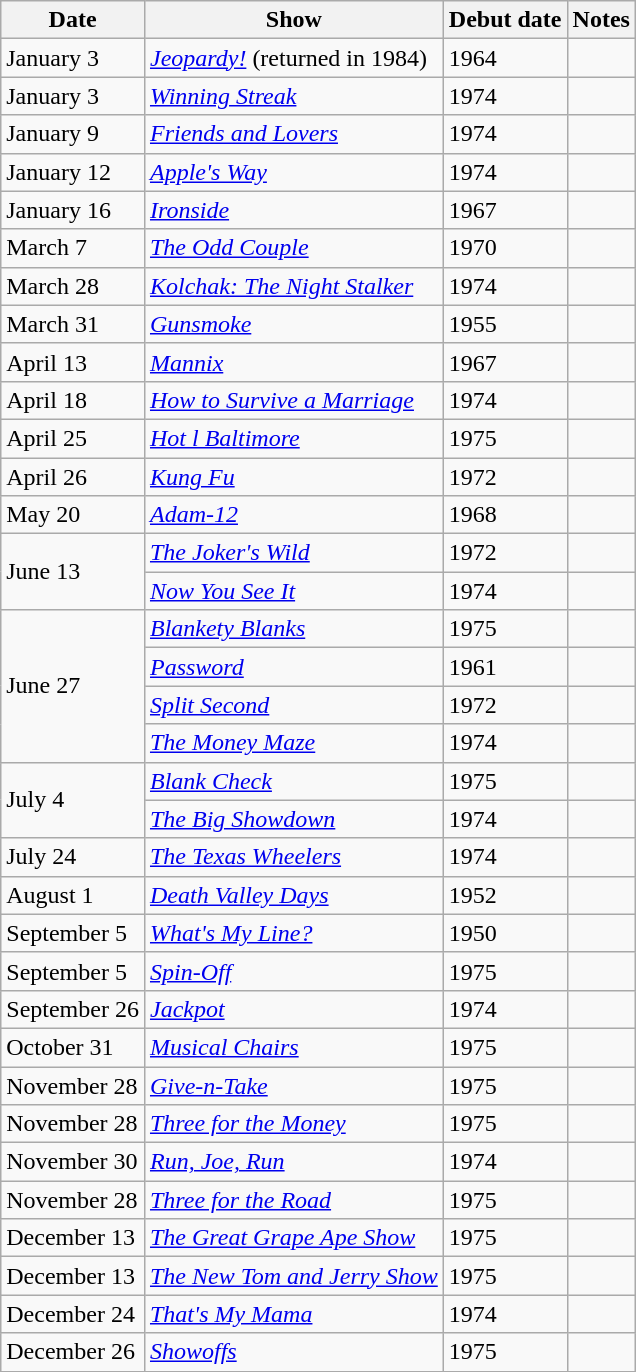<table class="wikitable sortable">
<tr>
<th>Date</th>
<th>Show</th>
<th>Debut date</th>
<th>Notes</th>
</tr>
<tr>
<td>January 3</td>
<td><em><a href='#'>Jeopardy!</a></em> (returned in 1984)</td>
<td>1964</td>
<td></td>
</tr>
<tr>
<td>January 3</td>
<td><em><a href='#'>Winning Streak</a></em></td>
<td>1974</td>
<td></td>
</tr>
<tr>
<td>January 9</td>
<td><em><a href='#'>Friends and Lovers</a></em></td>
<td>1974</td>
<td></td>
</tr>
<tr>
<td>January 12</td>
<td><em><a href='#'>Apple's Way</a></em></td>
<td>1974</td>
<td></td>
</tr>
<tr>
<td>January 16</td>
<td><em><a href='#'>Ironside</a></em></td>
<td>1967</td>
<td></td>
</tr>
<tr>
<td>March 7</td>
<td><em><a href='#'>The Odd Couple</a></em></td>
<td>1970</td>
<td></td>
</tr>
<tr>
<td>March 28</td>
<td><em><a href='#'>Kolchak: The Night Stalker</a></em></td>
<td>1974</td>
<td></td>
</tr>
<tr>
<td>March 31</td>
<td><em><a href='#'>Gunsmoke</a></em></td>
<td>1955</td>
<td></td>
</tr>
<tr>
<td>April 13</td>
<td><em><a href='#'>Mannix</a></em></td>
<td>1967</td>
<td></td>
</tr>
<tr>
<td>April 18</td>
<td><em><a href='#'>How to Survive a Marriage</a></em></td>
<td>1974</td>
<td></td>
</tr>
<tr>
<td>April 25</td>
<td><em><a href='#'>Hot l Baltimore</a></em></td>
<td>1975</td>
<td></td>
</tr>
<tr>
<td>April 26</td>
<td><em><a href='#'>Kung Fu</a></em></td>
<td>1972</td>
<td></td>
</tr>
<tr>
<td>May 20</td>
<td><em><a href='#'>Adam-12</a></em></td>
<td>1968</td>
<td></td>
</tr>
<tr>
<td rowspan=2>June 13</td>
<td><em><a href='#'>The Joker's Wild</a></em></td>
<td>1972</td>
<td></td>
</tr>
<tr>
<td><em><a href='#'>Now You See It</a></em></td>
<td>1974</td>
<td></td>
</tr>
<tr>
<td rowspan=4>June 27</td>
<td><em><a href='#'>Blankety Blanks</a></em></td>
<td>1975</td>
</tr>
<tr>
<td><em><a href='#'>Password</a></em></td>
<td>1961</td>
<td></td>
</tr>
<tr>
<td><em><a href='#'>Split Second</a></em></td>
<td>1972</td>
<td></td>
</tr>
<tr>
<td><em><a href='#'>The Money Maze</a></em></td>
<td>1974</td>
<td></td>
</tr>
<tr>
<td rowspan="2">July 4</td>
<td><em><a href='#'>Blank Check</a></em></td>
<td>1975</td>
<td></td>
</tr>
<tr>
<td><em><a href='#'>The Big Showdown</a></em></td>
<td>1974</td>
<td></td>
</tr>
<tr>
<td>July 24</td>
<td><em><a href='#'>The Texas Wheelers</a></em></td>
<td>1974</td>
<td></td>
</tr>
<tr>
<td>August 1</td>
<td><em><a href='#'>Death Valley Days</a></em></td>
<td>1952</td>
<td></td>
</tr>
<tr>
<td>September 5</td>
<td><em><a href='#'>What's My Line?</a></em></td>
<td>1950</td>
<td></td>
</tr>
<tr>
<td>September 5</td>
<td><em><a href='#'>Spin-Off</a></em></td>
<td>1975</td>
<td></td>
</tr>
<tr>
<td>September 26</td>
<td><em><a href='#'>Jackpot</a></em></td>
<td>1974</td>
<td></td>
</tr>
<tr>
<td>October 31</td>
<td><em><a href='#'>Musical Chairs</a></em></td>
<td>1975</td>
<td></td>
</tr>
<tr>
<td>November 28</td>
<td><em><a href='#'>Give-n-Take</a></em></td>
<td>1975</td>
<td></td>
</tr>
<tr>
<td>November 28</td>
<td><em><a href='#'>Three for the Money</a></em></td>
<td>1975</td>
<td></td>
</tr>
<tr>
<td>November 30</td>
<td><em><a href='#'>Run, Joe, Run</a></em></td>
<td>1974</td>
<td></td>
</tr>
<tr>
<td>November 28</td>
<td><em><a href='#'>Three for the Road</a></em></td>
<td>1975</td>
<td></td>
</tr>
<tr>
<td>December 13</td>
<td><em><a href='#'>The Great Grape Ape Show</a></em></td>
<td>1975</td>
<td></td>
</tr>
<tr>
<td>December 13</td>
<td><em><a href='#'>The New Tom and Jerry Show</a></em></td>
<td>1975</td>
<td></td>
</tr>
<tr>
<td>December 24</td>
<td><em><a href='#'>That's My Mama</a></em></td>
<td>1974</td>
<td></td>
</tr>
<tr>
<td>December 26</td>
<td><em><a href='#'>Showoffs</a></em></td>
<td>1975</td>
<td></td>
</tr>
<tr>
</tr>
</table>
